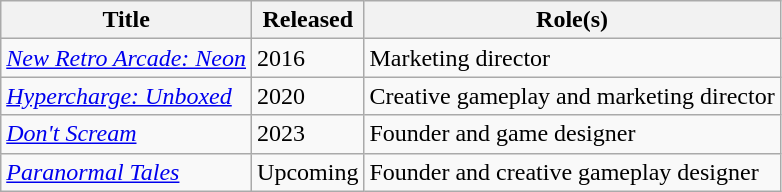<table class="wikitable">
<tr>
<th>Title</th>
<th>Released</th>
<th>Role(s)</th>
</tr>
<tr>
<td><em><a href='#'>New Retro Arcade: Neon</a></em></td>
<td>2016</td>
<td>Marketing director</td>
</tr>
<tr>
<td><em><a href='#'>Hypercharge: Unboxed</a></em></td>
<td>2020</td>
<td>Creative gameplay and marketing director</td>
</tr>
<tr>
<td><em><a href='#'>Don't Scream</a></em></td>
<td>2023</td>
<td>Founder and game designer</td>
</tr>
<tr>
<td><em><a href='#'>Paranormal Tales</a></em></td>
<td>Upcoming</td>
<td>Founder and creative gameplay designer</td>
</tr>
</table>
